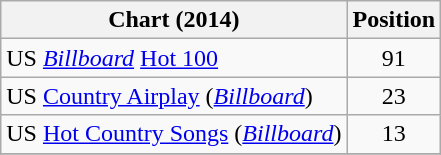<table class="wikitable sortable">
<tr>
<th scope="col">Chart (2014)</th>
<th scope="col">Position</th>
</tr>
<tr>
<td>US <em><a href='#'>Billboard</a></em> <a href='#'>Hot 100</a></td>
<td align="center">91</td>
</tr>
<tr>
<td>US <a href='#'>Country Airplay</a> (<em><a href='#'>Billboard</a></em>)</td>
<td align="center">23</td>
</tr>
<tr>
<td>US <a href='#'>Hot Country Songs</a> (<em><a href='#'>Billboard</a></em>)</td>
<td align="center">13</td>
</tr>
<tr>
</tr>
</table>
